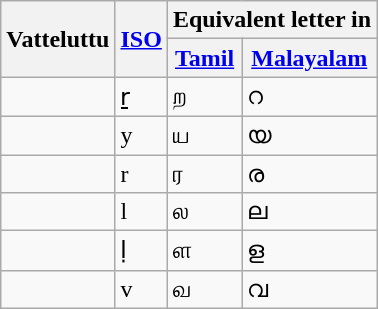<table class="wikitable" style="display: inline-table;">
<tr>
<th rowspan="2">Vatteluttu</th>
<th rowspan="2"><a href='#'>ISO</a></th>
<th colspan="2">Equivalent letter in</th>
</tr>
<tr>
<th><a href='#'>Tamil</a></th>
<th><a href='#'>Malayalam</a></th>
</tr>
<tr>
<td></td>
<td>ṟ</td>
<td>ற</td>
<td>റ</td>
</tr>
<tr>
<td></td>
<td>y</td>
<td>ய</td>
<td>യ</td>
</tr>
<tr>
<td></td>
<td>r</td>
<td>ர</td>
<td>ര</td>
</tr>
<tr>
<td></td>
<td>l</td>
<td>ல</td>
<td>ല</td>
</tr>
<tr>
<td></td>
<td>ḷ</td>
<td>ள</td>
<td>ള</td>
</tr>
<tr>
<td></td>
<td>v</td>
<td>வ</td>
<td>വ</td>
</tr>
</table>
